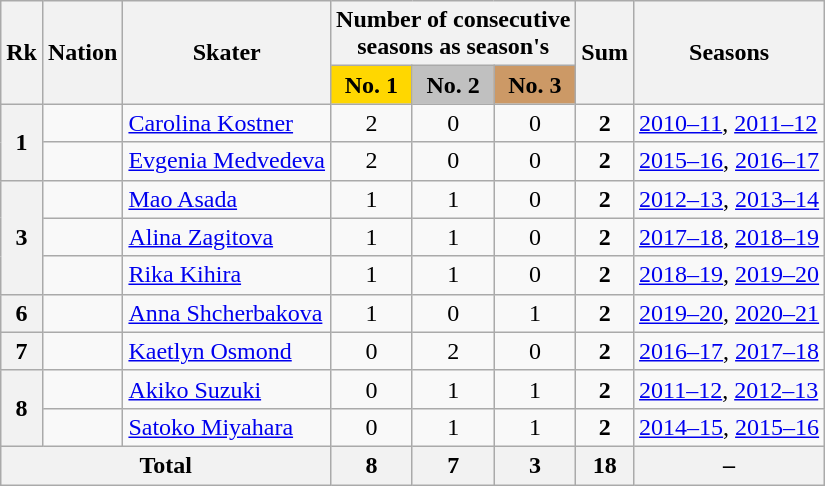<table class="wikitable sortable" style="text-align: center;">
<tr>
<th rowspan="2">Rk</th>
<th rowspan="2">Nation</th>
<th rowspan="2">Skater</th>
<th colspan="3">Number of consecutive<br>seasons as season's</th>
<th rowspan="2">Sum</th>
<th rowspan="2">Seasons</th>
</tr>
<tr>
<th style="background-color: gold;">No. 1</th>
<th style="background-color: silver;">No. 2</th>
<th style="background-color: #cc9966;">No. 3</th>
</tr>
<tr>
<th rowspan="2">1</th>
<td style="text-align: left;"></td>
<td style="text-align: left;"><a href='#'>Carolina Kostner</a></td>
<td>2</td>
<td>0</td>
<td>0</td>
<td><strong>2</strong></td>
<td style="text-align: left;"><a href='#'>2010–11</a>, <a href='#'>2011–12</a></td>
</tr>
<tr>
<td style="text-align: left;"></td>
<td style="text-align: left;"><a href='#'>Evgenia Medvedeva</a></td>
<td>2</td>
<td>0</td>
<td>0</td>
<td><strong>2</strong></td>
<td style="text-align: left;"><a href='#'>2015–16</a>, <a href='#'>2016–17</a></td>
</tr>
<tr>
<th rowspan="3">3</th>
<td style="text-align: left;"></td>
<td style="text-align: left;"><a href='#'>Mao Asada</a></td>
<td>1</td>
<td>1</td>
<td>0</td>
<td><strong>2</strong></td>
<td style="text-align: left;"><a href='#'>2012–13</a>, <a href='#'>2013–14</a></td>
</tr>
<tr>
<td style="text-align: left;"></td>
<td style="text-align: left;"><a href='#'>Alina Zagitova</a></td>
<td>1</td>
<td>1</td>
<td>0</td>
<td><strong>2</strong></td>
<td style="text-align: left;"><a href='#'>2017–18</a>, <a href='#'>2018–19</a></td>
</tr>
<tr>
<td style="text-align: left;"></td>
<td style="text-align: left;"><a href='#'>Rika Kihira</a></td>
<td>1</td>
<td>1</td>
<td>0</td>
<td><strong>2</strong></td>
<td style="text-align: left;"><a href='#'>2018–19</a>, <a href='#'>2019–20</a></td>
</tr>
<tr>
<th>6</th>
<td style="text-align: left;"></td>
<td style="text-align: left;"><a href='#'>Anna Shcherbakova</a></td>
<td>1</td>
<td>0</td>
<td>1</td>
<td><strong>2</strong></td>
<td style="text-align: left;"><a href='#'>2019–20</a>, <a href='#'>2020–21</a></td>
</tr>
<tr>
<th>7</th>
<td style="text-align: left;"></td>
<td style="text-align: left;"><a href='#'>Kaetlyn Osmond</a></td>
<td>0</td>
<td>2</td>
<td>0</td>
<td><strong>2</strong></td>
<td style="text-align: left;"><a href='#'>2016–17</a>, <a href='#'>2017–18</a></td>
</tr>
<tr>
<th rowspan="2">8</th>
<td style="text-align: left;"></td>
<td style="text-align: left;"><a href='#'>Akiko Suzuki</a></td>
<td>0</td>
<td>1</td>
<td>1</td>
<td><strong>2</strong></td>
<td style="text-align: left;"><a href='#'>2011–12</a>, <a href='#'>2012–13</a></td>
</tr>
<tr>
<td style="text-align: left;"></td>
<td style="text-align: left;"><a href='#'>Satoko Miyahara</a></td>
<td>0</td>
<td>1</td>
<td>1</td>
<td><strong>2</strong></td>
<td style="text-align: left;"><a href='#'>2014–15</a>, <a href='#'>2015–16</a></td>
</tr>
<tr class="sortbottom">
<th colspan="3">Total</th>
<th>8</th>
<th>7</th>
<th>3</th>
<th>18</th>
<th>–</th>
</tr>
</table>
